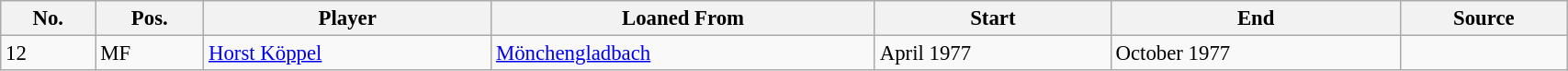<table class="wikitable sortable" style="width:90%; text-align:center; font-size:95%; text-align:left;">
<tr>
<th><strong>No.</strong></th>
<th><strong>Pos.</strong></th>
<th><strong>Player</strong></th>
<th><strong>Loaned From</strong></th>
<th><strong>Start</strong></th>
<th><strong>End</strong></th>
<th><strong>Source</strong></th>
</tr>
<tr>
<td>12</td>
<td>MF</td>
<td> <a href='#'>Horst Köppel</a></td>
<td> <a href='#'>Mönchengladbach</a></td>
<td>April 1977</td>
<td>October 1977</td>
<td></td>
</tr>
</table>
